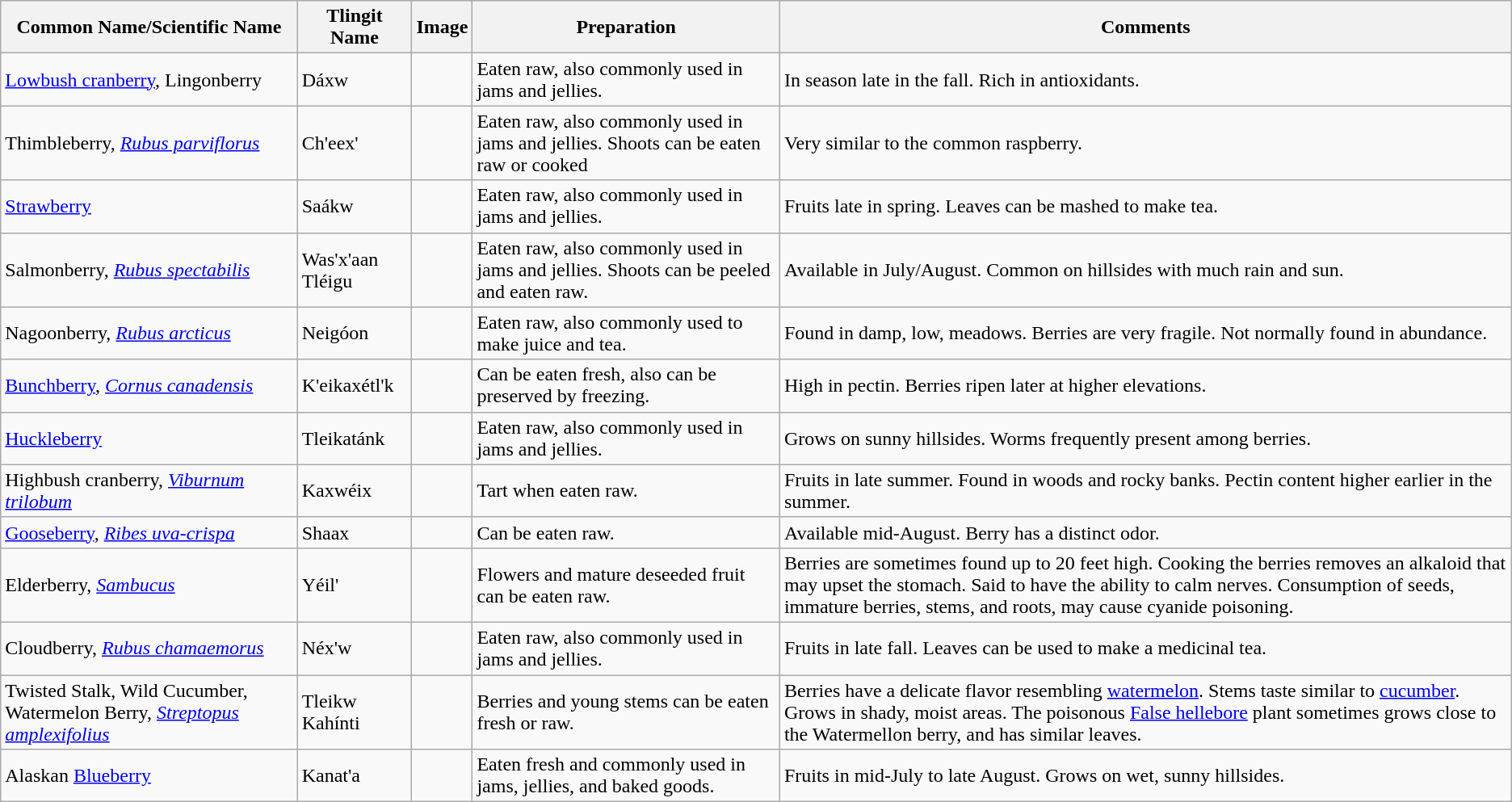<table class="wikitable">
<tr>
<th>Common Name/Scientific Name</th>
<th>Tlingit Name</th>
<th>Image</th>
<th>Preparation</th>
<th>Comments</th>
</tr>
<tr>
<td><a href='#'>Lowbush cranberry</a>, Lingonberry</td>
<td>Dáxw</td>
<td></td>
<td>Eaten raw, also commonly used in jams and jellies.</td>
<td>In season late in the fall. Rich in antioxidants.</td>
</tr>
<tr>
<td>Thimbleberry, <em><a href='#'>Rubus parviflorus</a></em></td>
<td>Ch'eex'</td>
<td></td>
<td>Eaten raw, also commonly used in jams and jellies. Shoots can be eaten raw or cooked</td>
<td>Very similar to the common raspberry.</td>
</tr>
<tr>
<td><a href='#'>Strawberry</a></td>
<td>Saákw</td>
<td></td>
<td>Eaten raw, also commonly used in jams and jellies.</td>
<td>Fruits late in spring. Leaves can be mashed to make tea.</td>
</tr>
<tr>
<td>Salmonberry, <em><a href='#'>Rubus spectabilis</a></em></td>
<td>Was'x'aan Tléigu</td>
<td></td>
<td>Eaten raw, also commonly used in jams and jellies. Shoots can be peeled and eaten raw.</td>
<td>Available in July/August. Common on hillsides with much rain and sun.</td>
</tr>
<tr>
<td>Nagoonberry, <em><a href='#'>Rubus arcticus</a></em></td>
<td>Neigóon</td>
<td></td>
<td>Eaten raw, also commonly used to make juice and tea.</td>
<td>Found in damp, low, meadows. Berries are very fragile. Not normally found in abundance.</td>
</tr>
<tr>
<td><a href='#'>Bunchberry</a>, <em><a href='#'>Cornus canadensis</a></em></td>
<td>K'eikaxétl'k</td>
<td></td>
<td>Can be eaten fresh, also can be preserved by freezing.</td>
<td>High in pectin. Berries ripen later at higher elevations.</td>
</tr>
<tr>
<td><a href='#'>Huckleberry</a></td>
<td>Tleikatánk</td>
<td></td>
<td>Eaten raw, also commonly used in jams and jellies.</td>
<td>Grows on sunny hillsides. Worms frequently present among berries.</td>
</tr>
<tr>
<td>Highbush cranberry, <em><a href='#'>Viburnum trilobum</a></em></td>
<td>Kaxwéix</td>
<td></td>
<td>Tart when eaten raw.</td>
<td>Fruits in late summer. Found in woods and rocky banks. Pectin content higher earlier in the summer.</td>
</tr>
<tr>
<td><a href='#'>Gooseberry</a>, <em><a href='#'>Ribes uva-crispa</a></em></td>
<td>Shaax</td>
<td></td>
<td>Can be eaten raw.</td>
<td>Available mid-August. Berry has a distinct odor.</td>
</tr>
<tr>
<td>Elderberry, <em><a href='#'>Sambucus</a></em></td>
<td>Yéil'</td>
<td></td>
<td>Flowers and mature deseeded fruit can be eaten raw.</td>
<td>Berries are sometimes found up to 20 feet high. Cooking the berries removes an alkaloid that may upset the stomach. Said to have the ability to calm nerves. Consumption of seeds, immature berries, stems, and roots, may cause cyanide poisoning.</td>
</tr>
<tr>
<td>Cloudberry, <em><a href='#'>Rubus chamaemorus</a></em></td>
<td>Néx'w</td>
<td></td>
<td>Eaten raw, also commonly used in jams and jellies.</td>
<td>Fruits in late fall. Leaves can be used to make a medicinal tea.</td>
</tr>
<tr>
<td>Twisted Stalk, Wild Cucumber, Watermelon Berry, <em><a href='#'>Streptopus amplexifolius</a></em></td>
<td>Tleikw Kahínti</td>
<td></td>
<td>Berries and young stems can be eaten fresh or raw.</td>
<td>Berries have a delicate flavor resembling <a href='#'>watermelon</a>. Stems taste similar to <a href='#'>cucumber</a>. Grows in shady, moist areas. The poisonous <a href='#'>False hellebore</a> plant sometimes grows close to the Watermellon berry, and has similar leaves.</td>
</tr>
<tr>
<td>Alaskan <a href='#'>Blueberry</a></td>
<td>Kanat'a</td>
<td></td>
<td>Eaten fresh and commonly used in jams, jellies, and baked goods.</td>
<td>Fruits in mid-July to late August. Grows on wet, sunny hillsides.</td>
</tr>
</table>
